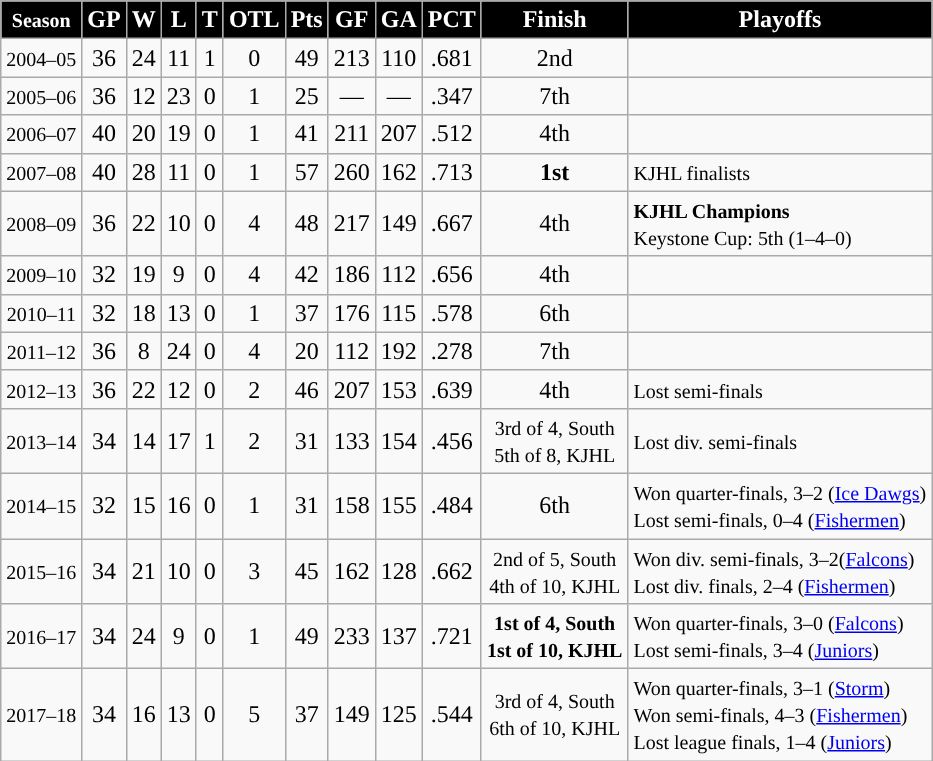<table class="wikitable" style="text-align:center">
<tr style="color: white; font-weight:bold; background-color:#000000;">
<td><small>Season </small></td>
<td>GP</td>
<td>W</td>
<td>L</td>
<td>T</td>
<td>OTL</td>
<td>Pts</td>
<td>GF</td>
<td>GA</td>
<td>PCT</td>
<td>Finish</td>
<td>Playoffs</td>
</tr>
<tr>
<td><small>2004–05 </small></td>
<td>36</td>
<td>24</td>
<td>11</td>
<td>1</td>
<td>0</td>
<td>49</td>
<td>213</td>
<td>110</td>
<td>.681</td>
<td>2nd</td>
<td align=left> </td>
</tr>
<tr>
<td><small>2005–06 </small></td>
<td>36</td>
<td>12</td>
<td>23</td>
<td>0</td>
<td>1</td>
<td>25</td>
<td>—</td>
<td>—</td>
<td>.347</td>
<td>7th</td>
<td align=left> </td>
</tr>
<tr>
<td><small>2006–07 </small></td>
<td>40</td>
<td>20</td>
<td>19</td>
<td>0</td>
<td>1</td>
<td>41</td>
<td>211</td>
<td>207</td>
<td>.512</td>
<td>4th</td>
<td align=left> </td>
</tr>
<tr>
<td><small>2007–08 </small></td>
<td>40</td>
<td>28</td>
<td>11</td>
<td>0</td>
<td>1</td>
<td>57</td>
<td>260</td>
<td>162</td>
<td>.713</td>
<td><strong>1st</strong></td>
<td align=left><small>KJHL finalists</small></td>
</tr>
<tr>
<td><small>2008–09 </small></td>
<td>36</td>
<td>22</td>
<td>10</td>
<td>0</td>
<td>4</td>
<td>48</td>
<td>217</td>
<td>149</td>
<td>.667</td>
<td>4th</td>
<td align=left><small><strong>KJHL Champions</strong><br>Keystone Cup: 5th (1–4–0)</small></td>
</tr>
<tr>
<td><small>2009–10 </small></td>
<td>32</td>
<td>19</td>
<td>9</td>
<td>0</td>
<td>4</td>
<td>42</td>
<td>186</td>
<td>112</td>
<td>.656</td>
<td>4th</td>
<td align=left> </td>
</tr>
<tr>
<td><small>2010–11 </small></td>
<td>32</td>
<td>18</td>
<td>13</td>
<td>0</td>
<td>1</td>
<td>37</td>
<td>176</td>
<td>115</td>
<td>.578</td>
<td>6th</td>
<td align=left> </td>
</tr>
<tr>
<td><small>2011–12 </small></td>
<td>36</td>
<td>8</td>
<td>24</td>
<td>0</td>
<td>4</td>
<td>20</td>
<td>112</td>
<td>192</td>
<td>.278</td>
<td>7th</td>
<td align=left> </td>
</tr>
<tr>
<td><small>2012–13 </small></td>
<td>36</td>
<td>22</td>
<td>12</td>
<td>0</td>
<td>2</td>
<td>46</td>
<td>207</td>
<td>153</td>
<td>.639</td>
<td>4th</td>
<td align=left><small>Lost semi-finals</small></td>
</tr>
<tr>
<td><small>2013–14 </small></td>
<td>34</td>
<td>14</td>
<td>17</td>
<td>1</td>
<td>2</td>
<td>31</td>
<td>133</td>
<td>154</td>
<td>.456</td>
<td><small>3rd of 4, South<br>5th of 8, KJHL</small></td>
<td align=left><small>Lost div. semi-finals</small></td>
</tr>
<tr>
<td><small>2014–15 </small></td>
<td>32</td>
<td>15</td>
<td>16</td>
<td>0</td>
<td>1</td>
<td>31</td>
<td>158</td>
<td>155</td>
<td>.484</td>
<td>6th</td>
<td align=left><small>Won quarter-finals, 3–2 (<a href='#'>Ice Dawgs</a>)<br>Lost semi-finals, 0–4 (<a href='#'>Fishermen</a>)</small></td>
</tr>
<tr>
<td><small>2015–16 </small></td>
<td>34</td>
<td>21</td>
<td>10</td>
<td>0</td>
<td>3</td>
<td>45</td>
<td>162</td>
<td>128</td>
<td>.662</td>
<td><small>2nd of 5, South<br>4th of 10, KJHL</small></td>
<td align=left><small>Won div. semi-finals, 3–2(<a href='#'>Falcons</a>)<br>Lost div. finals, 2–4 (<a href='#'>Fishermen</a>)</small></td>
</tr>
<tr>
<td><small>2016–17 </small></td>
<td>34</td>
<td>24</td>
<td>9</td>
<td>0</td>
<td>1</td>
<td>49</td>
<td>233</td>
<td>137</td>
<td>.721</td>
<td><small><strong>1st of 4, South</strong><br><strong>1st of 10, KJHL</strong></small></td>
<td align=left><small>Won quarter-finals, 3–0 (<a href='#'>Falcons</a>)<br>Lost semi-finals, 3–4 (<a href='#'>Juniors</a>)</small></td>
</tr>
<tr>
<td><small>2017–18 </small></td>
<td>34</td>
<td>16</td>
<td>13</td>
<td>0</td>
<td>5</td>
<td>37</td>
<td>149</td>
<td>125</td>
<td>.544</td>
<td><small>3rd of 4, South<br>6th of 10, KJHL</small></td>
<td align=left><small>Won quarter-finals, 3–1 (<a href='#'>Storm</a>)<br>Won semi-finals, 4–3 (<a href='#'>Fishermen</a>)<br>Lost league finals, 1–4 (<a href='#'>Juniors</a>)</small></td>
</tr>
</table>
